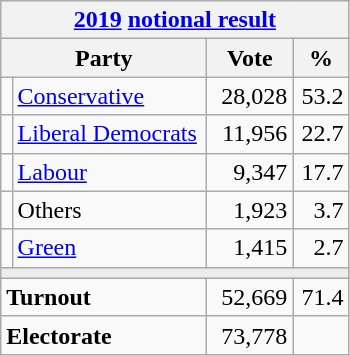<table class="wikitable">
<tr>
<th colspan="4"><a href='#'>2019</a> <a href='#'>notional result</a></th>
</tr>
<tr>
<th bgcolor="#DDDDFF" width="130px" colspan="2">Party</th>
<th bgcolor="#DDDDFF" width="50px">Vote</th>
<th bgcolor="#DDDDFF" width="30px">%</th>
</tr>
<tr>
<td></td>
<td><a href='#'>Conservative</a></td>
<td align=right>28,028</td>
<td align=right>53.2</td>
</tr>
<tr>
<td></td>
<td><a href='#'>Liberal Democrats</a></td>
<td align=right>11,956</td>
<td align=right>22.7</td>
</tr>
<tr>
<td></td>
<td><a href='#'>Labour</a></td>
<td align=right>9,347</td>
<td align=right>17.7</td>
</tr>
<tr>
<td></td>
<td>Others</td>
<td align=right>1,923</td>
<td align=right>3.7</td>
</tr>
<tr>
<td></td>
<td><a href='#'>Green</a></td>
<td align=right>1,415</td>
<td align=right>2.7</td>
</tr>
<tr>
<td colspan="4" bgcolor="#EAECF0"></td>
</tr>
<tr>
<td colspan="2"><strong>Turnout</strong></td>
<td align=right>52,669</td>
<td align=right>71.4</td>
</tr>
<tr>
<td colspan="2"><strong>Electorate</strong></td>
<td align=right>73,778</td>
</tr>
</table>
